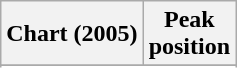<table class="wikitable sortable plainrowheaders" style="text-align:center">
<tr>
<th scope="col">Chart (2005)</th>
<th scope="col">Peak<br>position</th>
</tr>
<tr>
</tr>
<tr>
</tr>
<tr>
</tr>
<tr>
</tr>
</table>
